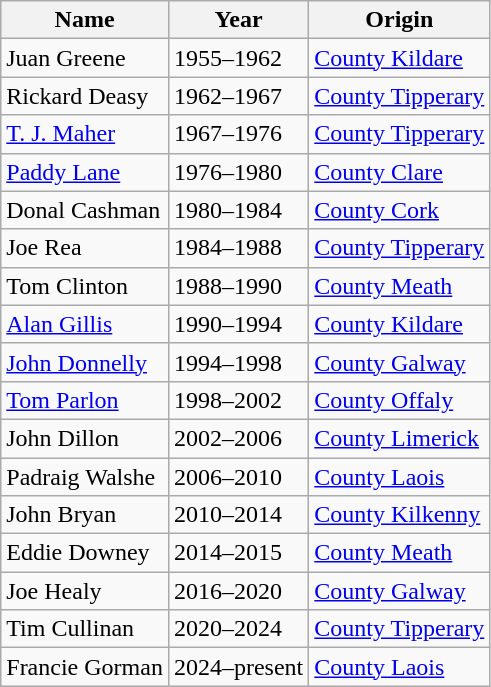<table class="sortable wikitable">
<tr>
<th>Name</th>
<th>Year</th>
<th>Origin</th>
</tr>
<tr>
<td>Juan Greene</td>
<td>1955–1962</td>
<td><a href='#'>County Kildare</a></td>
</tr>
<tr>
<td>Rickard Deasy</td>
<td>1962–1967</td>
<td><a href='#'>County Tipperary</a></td>
</tr>
<tr>
<td><a href='#'>T. J. Maher</a></td>
<td>1967–1976</td>
<td><a href='#'>County Tipperary</a></td>
</tr>
<tr>
<td><a href='#'>Paddy Lane</a></td>
<td>1976–1980</td>
<td><a href='#'>County Clare</a></td>
</tr>
<tr>
<td>Donal Cashman</td>
<td>1980–1984</td>
<td><a href='#'>County Cork</a></td>
</tr>
<tr>
<td>Joe Rea</td>
<td>1984–1988</td>
<td><a href='#'>County Tipperary</a></td>
</tr>
<tr>
<td>Tom Clinton</td>
<td>1988–1990</td>
<td><a href='#'>County Meath</a></td>
</tr>
<tr>
<td><a href='#'>Alan Gillis</a></td>
<td>1990–1994</td>
<td><a href='#'>County Kildare</a></td>
</tr>
<tr>
<td><a href='#'>John Donnelly</a></td>
<td>1994–1998</td>
<td><a href='#'>County Galway</a></td>
</tr>
<tr>
<td><a href='#'>Tom Parlon</a></td>
<td>1998–2002</td>
<td><a href='#'>County Offaly</a></td>
</tr>
<tr>
<td>John Dillon</td>
<td>2002–2006</td>
<td><a href='#'>County Limerick</a></td>
</tr>
<tr>
<td>Padraig Walshe</td>
<td>2006–2010</td>
<td><a href='#'>County Laois</a></td>
</tr>
<tr>
<td>John Bryan</td>
<td>2010–2014</td>
<td><a href='#'>County Kilkenny</a></td>
</tr>
<tr>
<td>Eddie Downey</td>
<td>2014–2015</td>
<td><a href='#'>County Meath</a></td>
</tr>
<tr>
<td>Joe Healy</td>
<td>2016–2020</td>
<td><a href='#'>County Galway</a></td>
</tr>
<tr>
<td>Tim Cullinan</td>
<td>2020–2024</td>
<td><a href='#'>County Tipperary</a></td>
</tr>
<tr>
<td>Francie Gorman</td>
<td>2024–present</td>
<td><a href='#'>County Laois</a></td>
</tr>
</table>
